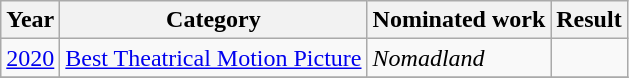<table class="wikitable">
<tr>
<th>Year</th>
<th>Category</th>
<th>Nominated work</th>
<th>Result</th>
</tr>
<tr>
<td><a href='#'>2020</a></td>
<td><a href='#'>Best Theatrical Motion Picture</a></td>
<td><em>Nomadland</em></td>
<td></td>
</tr>
<tr>
</tr>
</table>
